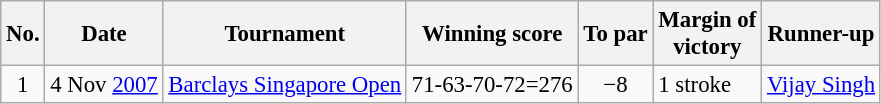<table class="wikitable" style="font-size:95%;">
<tr>
<th>No.</th>
<th>Date</th>
<th>Tournament</th>
<th>Winning score</th>
<th>To par</th>
<th>Margin of<br>victory</th>
<th>Runner-up</th>
</tr>
<tr>
<td align=center>1</td>
<td align=right>4 Nov <a href='#'>2007</a></td>
<td><a href='#'>Barclays Singapore Open</a></td>
<td>71-63-70-72=276</td>
<td align=center>−8</td>
<td>1 stroke</td>
<td> <a href='#'>Vijay Singh</a></td>
</tr>
</table>
